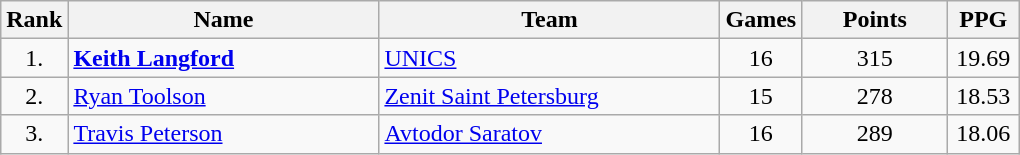<table class="wikitable sortable" style="text-align: center;">
<tr>
<th>Rank</th>
<th width=200>Name</th>
<th width=220>Team</th>
<th>Games</th>
<th width=90>Points</th>
<th width=40>PPG</th>
</tr>
<tr>
<td>1.</td>
<td align="left"> <strong><a href='#'>Keith Langford</a></strong></td>
<td align="left"> <a href='#'>UNICS</a></td>
<td>16</td>
<td>315</td>
<td>19.69</td>
</tr>
<tr>
<td>2.</td>
<td align="left"> <a href='#'>Ryan Toolson</a></td>
<td align="left"> <a href='#'>Zenit Saint Petersburg</a></td>
<td>15</td>
<td>278</td>
<td>18.53</td>
</tr>
<tr>
<td>3.</td>
<td align="left"> <a href='#'>Travis Peterson</a></td>
<td align="left"> <a href='#'>Avtodor Saratov</a></td>
<td>16</td>
<td>289</td>
<td>18.06</td>
</tr>
</table>
